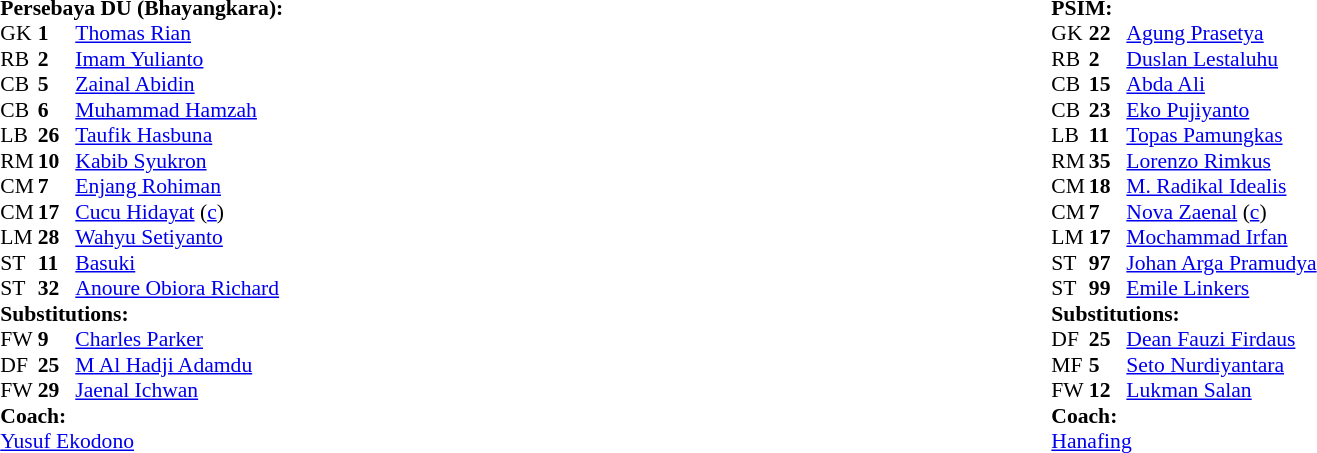<table width="100%">
<tr>
<td valign="top" width="40%"><br><table style="font-size: 90%" cellspacing="0" cellpadding="0" align="center">
<tr>
<td colspan=4><br><strong>Persebaya DU (Bhayangkara):</strong></td>
</tr>
<tr>
<th width=25></th>
<th width=25></th>
</tr>
<tr>
<td>GK</td>
<td><strong>1</strong></td>
<td><a href='#'>Thomas Rian</a></td>
<td></td>
</tr>
<tr>
<td>RB</td>
<td><strong>2</strong></td>
<td><a href='#'>Imam Yulianto</a></td>
</tr>
<tr>
<td>CB</td>
<td><strong>5</strong></td>
<td><a href='#'>Zainal Abidin</a></td>
<td></td>
<td></td>
</tr>
<tr>
<td>CB</td>
<td><strong>6</strong></td>
<td><a href='#'>Muhammad Hamzah</a></td>
</tr>
<tr>
<td>LB</td>
<td><strong>26</strong></td>
<td><a href='#'>Taufik Hasbuna</a></td>
<td></td>
<td></td>
</tr>
<tr>
<td>RM</td>
<td><strong>10</strong></td>
<td><a href='#'>Kabib Syukron</a></td>
</tr>
<tr>
<td>CM</td>
<td><strong>7</strong></td>
<td><a href='#'>Enjang Rohiman</a></td>
</tr>
<tr>
<td>CM</td>
<td><strong>17</strong></td>
<td><a href='#'>Cucu Hidayat</a> (<a href='#'>c</a>)</td>
<td></td>
</tr>
<tr>
<td>LM</td>
<td><strong>28</strong></td>
<td><a href='#'>Wahyu Setiyanto</a></td>
<td></td>
</tr>
<tr>
<td>ST</td>
<td><strong>11</strong></td>
<td><a href='#'>Basuki</a></td>
<td></td>
<td></td>
</tr>
<tr>
<td>ST</td>
<td><strong>32</strong></td>
<td> <a href='#'>Anoure Obiora Richard</a></td>
</tr>
<tr>
<td colspan=3><strong>Substitutions:</strong></td>
</tr>
<tr>
<td>FW</td>
<td><strong>9</strong></td>
<td> <a href='#'>Charles Parker</a></td>
<td></td>
<td></td>
</tr>
<tr>
<td>DF</td>
<td><strong>25</strong></td>
<td> <a href='#'>M Al Hadji Adamdu</a></td>
<td></td>
<td></td>
</tr>
<tr>
<td>FW</td>
<td><strong>29</strong></td>
<td><a href='#'>Jaenal Ichwan</a></td>
<td></td>
<td></td>
</tr>
<tr>
<td colspan=3><strong>Coach:</strong></td>
</tr>
<tr>
<td colspan=3><a href='#'>Yusuf Ekodono</a></td>
</tr>
</table>
</td>
<td valign="top"></td>
<td valign="top" width="50%"><br><table style="font-size: 90%" cellspacing="0" cellpadding="0" align="center">
<tr>
<td colspan=4><br><strong>PSIM:</strong></td>
</tr>
<tr>
<th width=25></th>
<th width=25></th>
</tr>
<tr>
<td>GK</td>
<td><strong>22</strong></td>
<td><a href='#'>Agung Prasetya</a></td>
<td></td>
</tr>
<tr>
<td>RB</td>
<td><strong>2</strong></td>
<td><a href='#'>Duslan Lestaluhu</a></td>
<td></td>
</tr>
<tr>
<td>CB</td>
<td><strong>15</strong></td>
<td><a href='#'>Abda Ali</a></td>
</tr>
<tr>
<td>CB</td>
<td><strong>23</strong></td>
<td><a href='#'>Eko Pujiyanto</a></td>
</tr>
<tr>
<td>LB</td>
<td><strong>11</strong></td>
<td><a href='#'>Topas Pamungkas</a></td>
</tr>
<tr>
<td>RM</td>
<td><strong>35</strong></td>
<td> <a href='#'>Lorenzo Rimkus</a></td>
<td></td>
<td></td>
</tr>
<tr>
<td>CM</td>
<td><strong>18</strong></td>
<td><a href='#'>M. Radikal Idealis</a></td>
<td></td>
<td></td>
</tr>
<tr>
<td>CM</td>
<td><strong>7</strong></td>
<td><a href='#'>Nova Zaenal</a> (<a href='#'>c</a>)</td>
</tr>
<tr>
<td>LM</td>
<td><strong>17</strong></td>
<td><a href='#'>Mochammad Irfan</a></td>
</tr>
<tr>
<td>ST</td>
<td><strong>97</strong></td>
<td><a href='#'>Johan Arga Pramudya</a></td>
<td></td>
</tr>
<tr>
<td>ST</td>
<td><strong>99</strong></td>
<td> <a href='#'>Emile Linkers</a></td>
<td></td>
<td></td>
</tr>
<tr>
<td colspan=3><strong>Substitutions:</strong></td>
</tr>
<tr>
<td>DF</td>
<td><strong>25</strong></td>
<td><a href='#'>Dean Fauzi Firdaus</a></td>
<td></td>
<td></td>
</tr>
<tr>
<td>MF</td>
<td><strong>5</strong></td>
<td><a href='#'>Seto Nurdiyantara</a></td>
<td></td>
<td></td>
</tr>
<tr>
<td>FW</td>
<td><strong>12</strong></td>
<td><a href='#'>Lukman Salan</a></td>
<td></td>
<td></td>
</tr>
<tr>
<td colspan=3><strong>Coach:</strong></td>
</tr>
<tr>
<td colspan=3><a href='#'>Hanafing</a></td>
</tr>
</table>
</td>
</tr>
</table>
